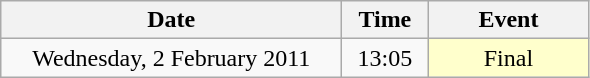<table class = "wikitable" style="text-align:center;">
<tr>
<th width=220>Date</th>
<th width=50>Time</th>
<th width=100>Event</th>
</tr>
<tr>
<td>Wednesday, 2 February 2011</td>
<td>13:05</td>
<td bgcolor=ffffcc>Final</td>
</tr>
</table>
